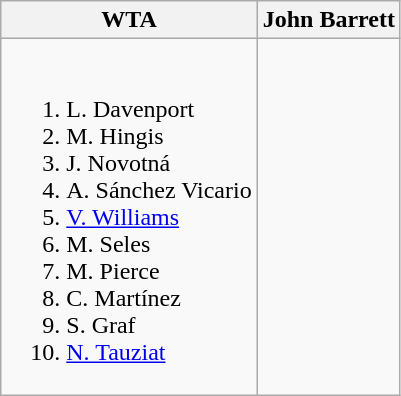<table class="wikitable">
<tr>
<th>WTA</th>
<th>John Barrett</th>
</tr>
<tr style="vertical-align: top;">
<td style="white-space: nowrap;"><br><ol><li> L. Davenport</li><li> M. Hingis</li><li> J. Novotná</li><li> A. Sánchez Vicario</li><li> <a href='#'>V. Williams</a></li><li> M. Seles</li><li> M. Pierce</li><li> C. Martínez</li><li> S. Graf</li><li> <a href='#'>N. Tauziat</a></li></ol></td>
<td></td>
</tr>
</table>
